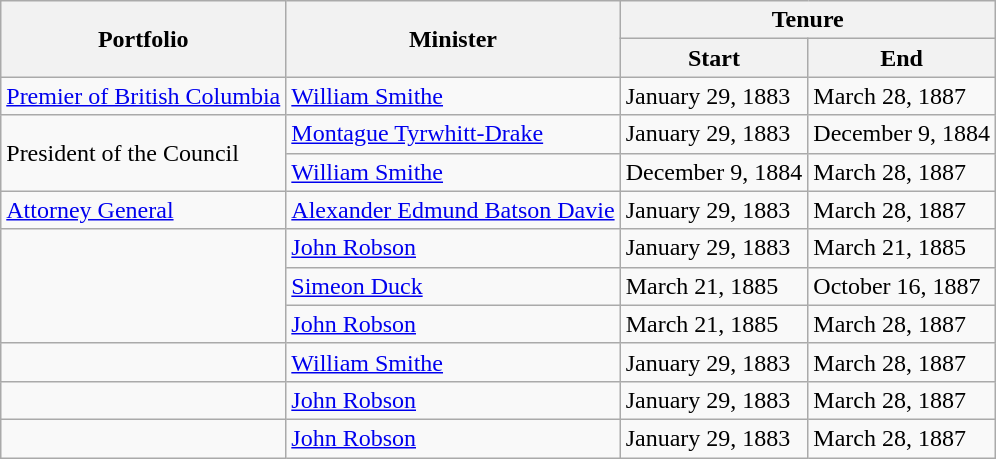<table class="wikitable sortable">
<tr>
<th colspan="1" rowspan="2">Portfolio</th>
<th rowspan="2">Minister</th>
<th colspan="2">Tenure</th>
</tr>
<tr>
<th>Start</th>
<th>End</th>
</tr>
<tr>
<td><a href='#'>Premier of British Columbia</a></td>
<td><a href='#'>William Smithe</a></td>
<td>January 29, 1883</td>
<td>March 28, 1887</td>
</tr>
<tr>
<td rowspan="2">President of the Council</td>
<td><a href='#'>Montague Tyrwhitt-Drake</a></td>
<td>January 29, 1883</td>
<td>December 9, 1884</td>
</tr>
<tr>
<td><a href='#'>William Smithe</a></td>
<td>December 9, 1884</td>
<td>March 28, 1887</td>
</tr>
<tr>
<td><a href='#'>Attorney General</a></td>
<td><a href='#'>Alexander Edmund Batson Davie</a></td>
<td>January 29, 1883</td>
<td>March 28, 1887</td>
</tr>
<tr>
<td rowspan="3"></td>
<td><a href='#'>John Robson</a></td>
<td>January 29, 1883</td>
<td>March 21, 1885</td>
</tr>
<tr>
<td><a href='#'>Simeon Duck</a></td>
<td>March 21, 1885</td>
<td>October 16, 1887</td>
</tr>
<tr>
<td><a href='#'>John Robson</a></td>
<td>March 21, 1885</td>
<td>March 28, 1887</td>
</tr>
<tr>
<td></td>
<td><a href='#'>William Smithe</a></td>
<td>January 29, 1883</td>
<td>March 28, 1887</td>
</tr>
<tr>
<td></td>
<td><a href='#'>John Robson</a></td>
<td>January 29, 1883</td>
<td>March 28, 1887</td>
</tr>
<tr>
<td></td>
<td><a href='#'>John Robson</a></td>
<td>January 29, 1883</td>
<td>March 28, 1887</td>
</tr>
</table>
